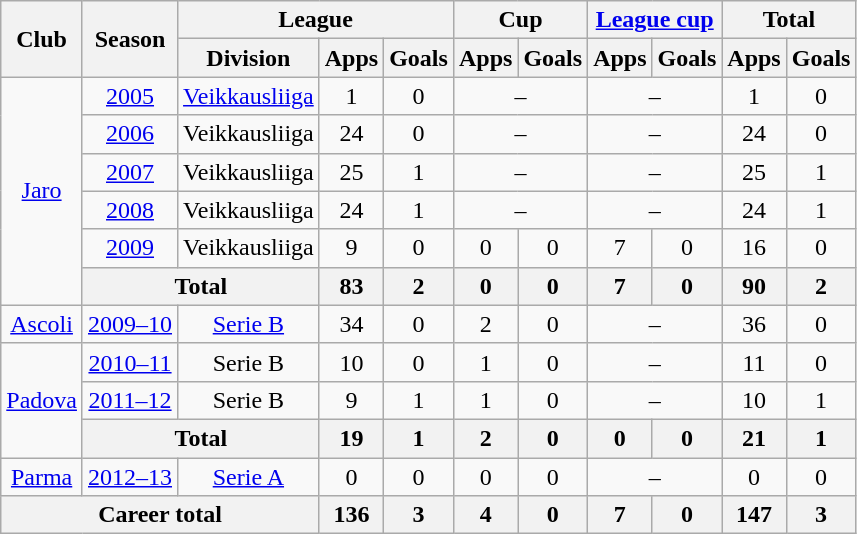<table class="wikitable" style="text-align:center">
<tr>
<th rowspan="2">Club</th>
<th rowspan="2">Season</th>
<th colspan="3">League</th>
<th colspan="2">Cup</th>
<th colspan="2"><a href='#'>League cup</a></th>
<th colspan="2">Total</th>
</tr>
<tr>
<th>Division</th>
<th>Apps</th>
<th>Goals</th>
<th>Apps</th>
<th>Goals</th>
<th>Apps</th>
<th>Goals</th>
<th>Apps</th>
<th>Goals</th>
</tr>
<tr>
<td rowspan="6"><a href='#'>Jaro</a></td>
<td><a href='#'>2005</a></td>
<td><a href='#'>Veikkausliiga</a></td>
<td>1</td>
<td>0</td>
<td colspan=2>–</td>
<td colspan=2>–</td>
<td>1</td>
<td>0</td>
</tr>
<tr>
<td><a href='#'>2006</a></td>
<td>Veikkausliiga</td>
<td>24</td>
<td>0</td>
<td colspan=2>–</td>
<td colspan=2>–</td>
<td>24</td>
<td>0</td>
</tr>
<tr>
<td><a href='#'>2007</a></td>
<td>Veikkausliiga</td>
<td>25</td>
<td>1</td>
<td colspan=2>–</td>
<td colspan=2>–</td>
<td>25</td>
<td>1</td>
</tr>
<tr>
<td><a href='#'>2008</a></td>
<td>Veikkausliiga</td>
<td>24</td>
<td>1</td>
<td colspan=2>–</td>
<td colspan=2>–</td>
<td>24</td>
<td>1</td>
</tr>
<tr>
<td><a href='#'>2009</a></td>
<td>Veikkausliiga</td>
<td>9</td>
<td>0</td>
<td>0</td>
<td>0</td>
<td>7</td>
<td>0</td>
<td>16</td>
<td>0</td>
</tr>
<tr>
<th colspan=2>Total</th>
<th>83</th>
<th>2</th>
<th>0</th>
<th>0</th>
<th>7</th>
<th>0</th>
<th>90</th>
<th>2</th>
</tr>
<tr>
<td><a href='#'>Ascoli</a></td>
<td><a href='#'>2009–10</a></td>
<td><a href='#'>Serie B</a></td>
<td>34</td>
<td>0</td>
<td>2</td>
<td>0</td>
<td colspan=2>–</td>
<td>36</td>
<td>0</td>
</tr>
<tr>
<td rowspan=3><a href='#'>Padova</a></td>
<td><a href='#'>2010–11</a></td>
<td>Serie B</td>
<td>10</td>
<td>0</td>
<td>1</td>
<td>0</td>
<td colspan=2>–</td>
<td>11</td>
<td>0</td>
</tr>
<tr>
<td><a href='#'>2011–12</a></td>
<td>Serie B</td>
<td>9</td>
<td>1</td>
<td>1</td>
<td>0</td>
<td colspan=2>–</td>
<td>10</td>
<td>1</td>
</tr>
<tr>
<th colspan=2>Total</th>
<th>19</th>
<th>1</th>
<th>2</th>
<th>0</th>
<th>0</th>
<th>0</th>
<th>21</th>
<th>1</th>
</tr>
<tr>
<td><a href='#'>Parma</a></td>
<td><a href='#'>2012–13</a></td>
<td><a href='#'>Serie A</a></td>
<td>0</td>
<td>0</td>
<td>0</td>
<td>0</td>
<td colspan=2>–</td>
<td>0</td>
<td>0</td>
</tr>
<tr>
<th colspan="3">Career total</th>
<th>136</th>
<th>3</th>
<th>4</th>
<th>0</th>
<th>7</th>
<th>0</th>
<th>147</th>
<th>3</th>
</tr>
</table>
